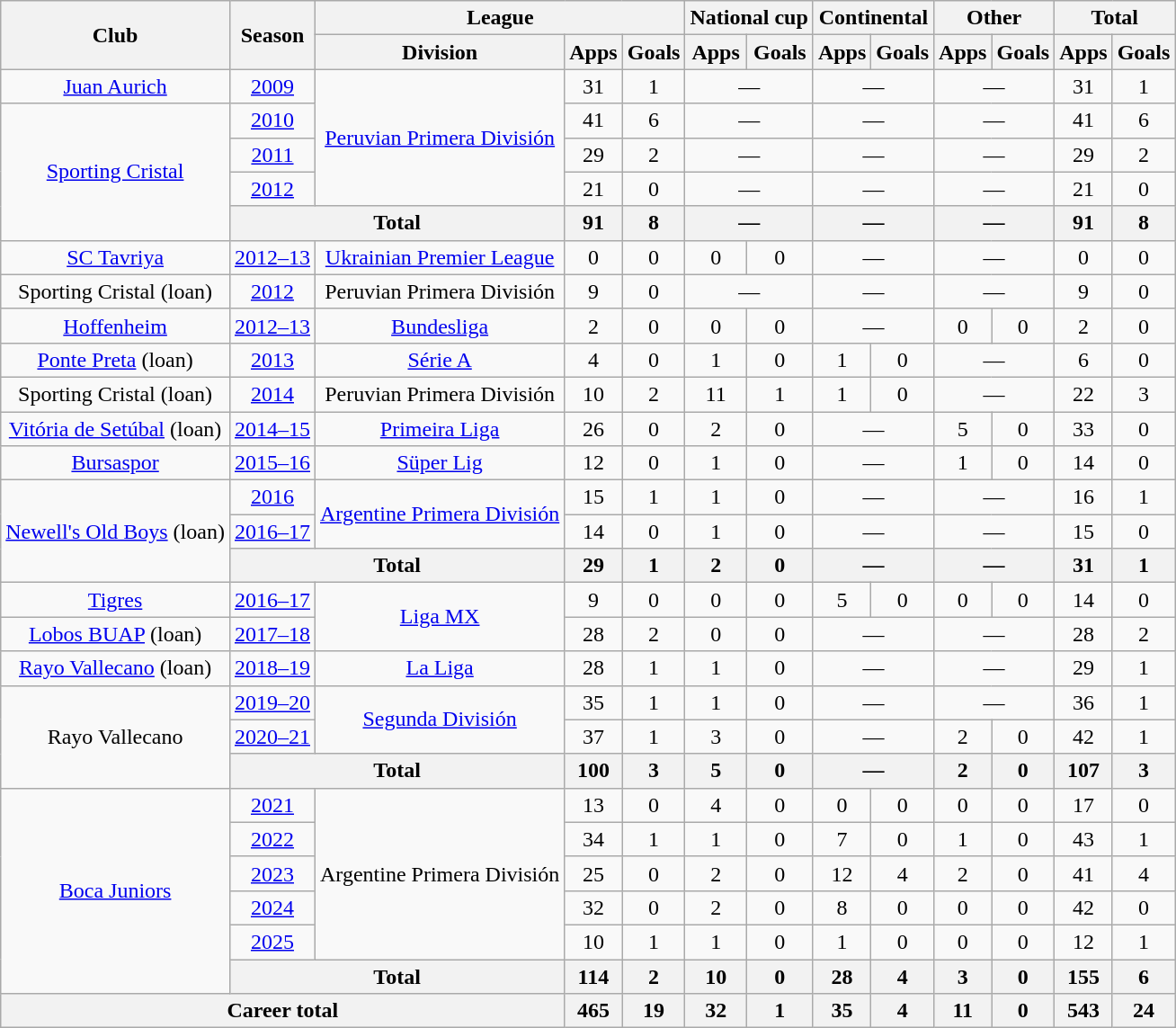<table class="wikitable" style="text-align: center">
<tr>
<th rowspan="2">Club</th>
<th rowspan="2">Season</th>
<th colspan="3">League</th>
<th colspan="2">National cup</th>
<th colspan="2">Continental</th>
<th colspan="2">Other</th>
<th colspan="2">Total</th>
</tr>
<tr>
<th>Division</th>
<th>Apps</th>
<th>Goals</th>
<th>Apps</th>
<th>Goals</th>
<th>Apps</th>
<th>Goals</th>
<th>Apps</th>
<th>Goals</th>
<th>Apps</th>
<th>Goals</th>
</tr>
<tr>
<td><a href='#'>Juan Aurich</a></td>
<td><a href='#'>2009</a></td>
<td rowspan="4"><a href='#'>Peruvian Primera División</a></td>
<td>31</td>
<td>1</td>
<td colspan="2">—</td>
<td colspan="2">—</td>
<td colspan="2">—</td>
<td>31</td>
<td>1</td>
</tr>
<tr>
<td rowspan="4"><a href='#'>Sporting Cristal</a></td>
<td><a href='#'>2010</a></td>
<td>41</td>
<td>6</td>
<td colspan="2">—</td>
<td colspan="2">—</td>
<td colspan="2">—</td>
<td>41</td>
<td>6</td>
</tr>
<tr>
<td><a href='#'>2011</a></td>
<td>29</td>
<td>2</td>
<td colspan="2">—</td>
<td colspan="2">—</td>
<td colspan="2">—</td>
<td>29</td>
<td>2</td>
</tr>
<tr>
<td><a href='#'>2012</a></td>
<td>21</td>
<td>0</td>
<td colspan="2">—</td>
<td colspan="2">—</td>
<td colspan="2">—</td>
<td>21</td>
<td>0</td>
</tr>
<tr>
<th colspan="2">Total</th>
<th>91</th>
<th>8</th>
<th colspan="2">—</th>
<th colspan="2">—</th>
<th colspan="2">—</th>
<th>91</th>
<th>8</th>
</tr>
<tr>
<td><a href='#'>SC Tavriya</a></td>
<td><a href='#'>2012–13</a></td>
<td><a href='#'>Ukrainian Premier League</a></td>
<td>0</td>
<td>0</td>
<td>0</td>
<td>0</td>
<td colspan="2">—</td>
<td colspan="2">—</td>
<td>0</td>
<td>0</td>
</tr>
<tr>
<td>Sporting Cristal (loan)</td>
<td><a href='#'>2012</a></td>
<td>Peruvian Primera División</td>
<td>9</td>
<td>0</td>
<td colspan="2">—</td>
<td colspan="2">—</td>
<td colspan="2">—</td>
<td>9</td>
<td>0</td>
</tr>
<tr>
<td><a href='#'>Hoffenheim</a></td>
<td><a href='#'>2012–13</a></td>
<td><a href='#'>Bundesliga</a></td>
<td>2</td>
<td>0</td>
<td>0</td>
<td>0</td>
<td colspan="2">—</td>
<td>0</td>
<td>0</td>
<td>2</td>
<td>0</td>
</tr>
<tr>
<td><a href='#'>Ponte Preta</a> (loan)</td>
<td><a href='#'>2013</a></td>
<td><a href='#'>Série A</a></td>
<td>4</td>
<td>0</td>
<td>1</td>
<td>0</td>
<td>1</td>
<td>0</td>
<td colspan="2">—</td>
<td>6</td>
<td>0</td>
</tr>
<tr>
<td>Sporting Cristal (loan)</td>
<td><a href='#'>2014</a></td>
<td>Peruvian Primera División</td>
<td>10</td>
<td>2</td>
<td>11</td>
<td>1</td>
<td>1</td>
<td>0</td>
<td colspan="2">—</td>
<td>22</td>
<td>3</td>
</tr>
<tr>
<td><a href='#'>Vitória de Setúbal</a> (loan)</td>
<td><a href='#'>2014–15</a></td>
<td><a href='#'>Primeira Liga</a></td>
<td>26</td>
<td>0</td>
<td>2</td>
<td>0</td>
<td colspan="2">—</td>
<td>5</td>
<td>0</td>
<td>33</td>
<td>0</td>
</tr>
<tr>
<td><a href='#'>Bursaspor</a></td>
<td><a href='#'>2015–16</a></td>
<td><a href='#'>Süper Lig</a></td>
<td>12</td>
<td>0</td>
<td>1</td>
<td>0</td>
<td colspan="2">—</td>
<td>1</td>
<td>0</td>
<td>14</td>
<td>0</td>
</tr>
<tr>
<td rowspan="3"><a href='#'>Newell's Old Boys</a> (loan)</td>
<td><a href='#'>2016</a></td>
<td rowspan="2"><a href='#'>Argentine Primera División</a></td>
<td>15</td>
<td>1</td>
<td>1</td>
<td>0</td>
<td colspan="2">—</td>
<td colspan="2">—</td>
<td>16</td>
<td>1</td>
</tr>
<tr>
<td><a href='#'>2016–17</a></td>
<td>14</td>
<td>0</td>
<td>1</td>
<td>0</td>
<td colspan="2">—</td>
<td colspan="2">—</td>
<td>15</td>
<td>0</td>
</tr>
<tr>
<th colspan="2">Total</th>
<th>29</th>
<th>1</th>
<th>2</th>
<th>0</th>
<th colspan="2">—</th>
<th colspan="2">—</th>
<th>31</th>
<th>1</th>
</tr>
<tr>
<td><a href='#'>Tigres</a></td>
<td><a href='#'>2016–17</a></td>
<td rowspan="2"><a href='#'>Liga MX</a></td>
<td>9</td>
<td>0</td>
<td>0</td>
<td>0</td>
<td>5</td>
<td>0</td>
<td>0</td>
<td>0</td>
<td>14</td>
<td>0</td>
</tr>
<tr>
<td><a href='#'>Lobos BUAP</a> (loan)</td>
<td><a href='#'>2017–18</a></td>
<td>28</td>
<td>2</td>
<td>0</td>
<td>0</td>
<td colspan="2">—</td>
<td colspan="2">—</td>
<td>28</td>
<td>2</td>
</tr>
<tr>
<td><a href='#'>Rayo Vallecano</a> (loan)</td>
<td><a href='#'>2018–19</a></td>
<td><a href='#'>La Liga</a></td>
<td>28</td>
<td>1</td>
<td>1</td>
<td>0</td>
<td colspan="2">—</td>
<td colspan="2">—</td>
<td>29</td>
<td>1</td>
</tr>
<tr>
<td rowspan="3">Rayo Vallecano</td>
<td><a href='#'>2019–20</a></td>
<td rowspan="2"><a href='#'>Segunda División</a></td>
<td>35</td>
<td>1</td>
<td>1</td>
<td>0</td>
<td colspan="2">—</td>
<td colspan="2">—</td>
<td>36</td>
<td>1</td>
</tr>
<tr>
<td><a href='#'>2020–21</a></td>
<td>37</td>
<td>1</td>
<td>3</td>
<td>0</td>
<td colspan="2">—</td>
<td>2</td>
<td>0</td>
<td>42</td>
<td>1</td>
</tr>
<tr>
<th colspan="2">Total</th>
<th>100</th>
<th>3</th>
<th>5</th>
<th>0</th>
<th colspan="2">—</th>
<th>2</th>
<th>0</th>
<th>107</th>
<th>3</th>
</tr>
<tr>
<td rowspan="6"><a href='#'>Boca Juniors</a></td>
<td><a href='#'>2021</a></td>
<td rowspan="5">Argentine Primera División</td>
<td>13</td>
<td>0</td>
<td>4</td>
<td>0</td>
<td>0</td>
<td>0</td>
<td>0</td>
<td>0</td>
<td>17</td>
<td>0</td>
</tr>
<tr>
<td><a href='#'>2022</a></td>
<td>34</td>
<td>1</td>
<td>1</td>
<td>0</td>
<td>7</td>
<td>0</td>
<td>1</td>
<td>0</td>
<td>43</td>
<td>1</td>
</tr>
<tr>
<td><a href='#'>2023</a></td>
<td>25</td>
<td>0</td>
<td>2</td>
<td>0</td>
<td>12</td>
<td>4</td>
<td>2</td>
<td>0</td>
<td>41</td>
<td>4</td>
</tr>
<tr>
<td><a href='#'>2024</a></td>
<td>32</td>
<td>0</td>
<td>2</td>
<td>0</td>
<td>8</td>
<td>0</td>
<td>0</td>
<td>0</td>
<td>42</td>
<td>0</td>
</tr>
<tr>
<td><a href='#'>2025</a></td>
<td>10</td>
<td>1</td>
<td>1</td>
<td>0</td>
<td>1</td>
<td>0</td>
<td>0</td>
<td>0</td>
<td>12</td>
<td>1</td>
</tr>
<tr>
<th colspan="2">Total</th>
<th>114</th>
<th>2</th>
<th>10</th>
<th>0</th>
<th>28</th>
<th>4</th>
<th>3</th>
<th>0</th>
<th>155</th>
<th>6</th>
</tr>
<tr>
<th colspan="3">Career total</th>
<th>465</th>
<th>19</th>
<th>32</th>
<th>1</th>
<th>35</th>
<th>4</th>
<th>11</th>
<th>0</th>
<th>543</th>
<th>24</th>
</tr>
</table>
